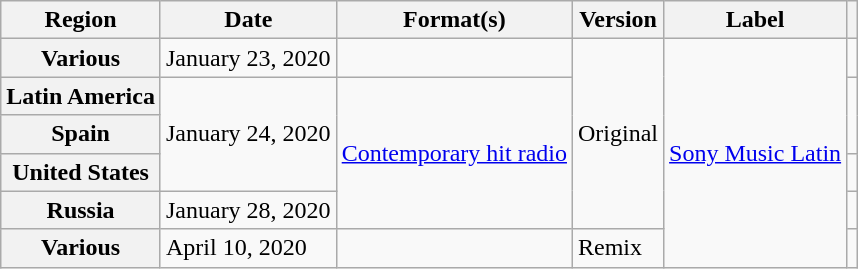<table class="wikitable plainrowheaders" border="1">
<tr>
<th scope="col">Region</th>
<th scope="col">Date</th>
<th scope="col">Format(s)</th>
<th scope="col">Version</th>
<th scope="col">Label</th>
<th scope="col"></th>
</tr>
<tr>
<th scope="row">Various</th>
<td>January 23, 2020</td>
<td></td>
<td rowspan="5">Original</td>
<td rowspan="6"><a href='#'>Sony Music Latin</a></td>
<td style="text-align:center;"></td>
</tr>
<tr>
<th scope="row">Latin America</th>
<td rowspan="3">January 24, 2020</td>
<td rowspan="4"><a href='#'>Contemporary hit radio</a></td>
<td style="text-align:center;"rowspan="2"></td>
</tr>
<tr>
<th scope="row">Spain</th>
</tr>
<tr>
<th scope="row">United States</th>
<td style="text-align:center;"></td>
</tr>
<tr>
<th scope="row">Russia</th>
<td>January 28, 2020</td>
<td style="text-align:center;"></td>
</tr>
<tr>
<th scope="row">Various</th>
<td>April 10, 2020</td>
<td></td>
<td>Remix</td>
<td style="text-align:center;"></td>
</tr>
</table>
